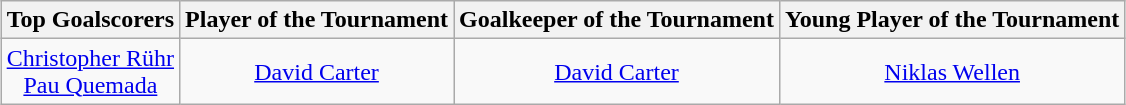<table class=wikitable style="margin:auto; text-align:center">
<tr>
<th>Top Goalscorers</th>
<th>Player of the Tournament</th>
<th>Goalkeeper of the Tournament</th>
<th>Young Player of the Tournament</th>
</tr>
<tr>
<td> <a href='#'>Christopher Rühr</a><br> <a href='#'>Pau Quemada</a></td>
<td> <a href='#'>David Carter</a></td>
<td> <a href='#'>David Carter</a></td>
<td> <a href='#'>Niklas Wellen</a></td>
</tr>
</table>
